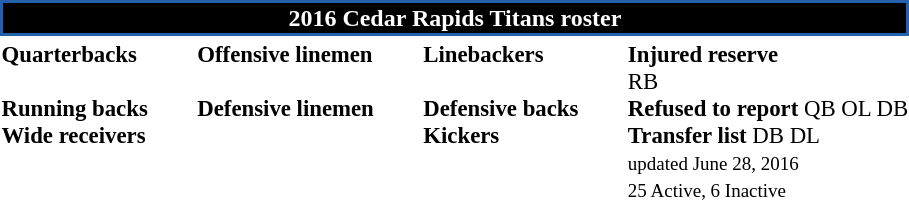<table class="toccolours" style="text-align: left;">
<tr>
<th colspan="7" style="background:black; border:2px solid #2461AA; color:white; text-align:center;"><strong>2016 Cedar Rapids Titans roster</strong></th>
</tr>
<tr>
<td style="font-size: 95%;vertical-align:top;"><strong>Quarterbacks</strong><br>
<br><strong>Running backs</strong>
<br><strong>Wide receivers</strong>




</td>
<td style="width: 25px;"></td>
<td style="font-size: 95%;vertical-align:top;"><strong>Offensive linemen</strong><br>


<br><strong>Defensive linemen</strong>




</td>
<td style="width: 25px;"></td>
<td style="font-size: 95%;vertical-align:top;"><strong>Linebackers</strong><br><br><strong>Defensive backs</strong>





<br><strong>Kickers</strong>
</td>
<td style="width: 25px;"></td>
<td style="font-size: 95%;vertical-align:top;"><strong>Injured reserve</strong><br> RB<br><strong>Refused to report</strong>
 QB
 OL
 DB<br><strong>Transfer list</strong>
 DB
 DL<br><small><span></span> updated June 28, 2016<br>
25 Active, 6 Inactive</small></td>
</tr>
<tr>
</tr>
</table>
